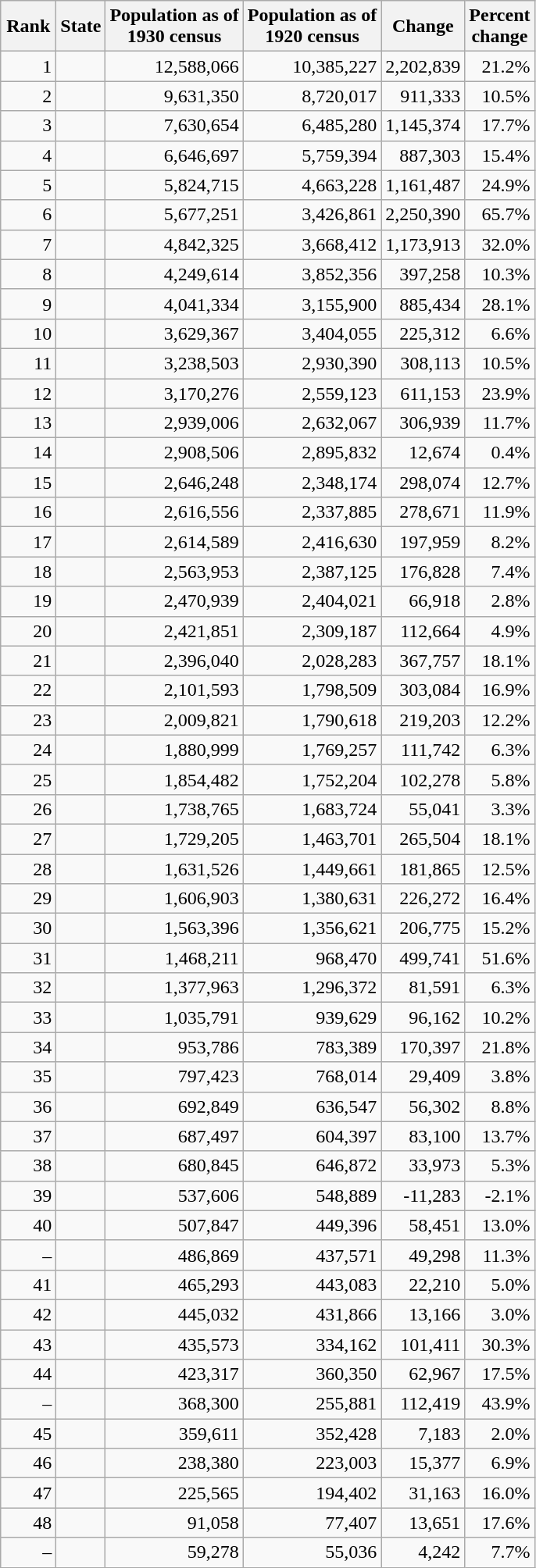<table class="wikitable sortable" style="text-align: right;">
<tr>
<th style="width:40px" style="text-align: center;">Rank</th>
<th style="text-align: center;">State</th>
<th style="text-align: center;" data-sort-type="number">Population as of<br>1930 census</th>
<th style="text-align: center;" data-sort-type="number">Population as of<br>1920 census</th>
<th style="text-align: center;" data-sort-type="number">Change</th>
<th style="text-align: center;" data-sort-type="number">Percent<br>change</th>
</tr>
<tr>
<td>1</td>
<td style="text-align: left;"></td>
<td>12,588,066</td>
<td>10,385,227</td>
<td>2,202,839 </td>
<td>21.2% </td>
</tr>
<tr>
<td>2</td>
<td style="text-align: left;"></td>
<td>9,631,350</td>
<td>8,720,017</td>
<td>911,333 </td>
<td>10.5% </td>
</tr>
<tr>
<td>3</td>
<td style="text-align: left;"></td>
<td>7,630,654</td>
<td>6,485,280</td>
<td>1,145,374 </td>
<td>17.7% </td>
</tr>
<tr>
<td>4</td>
<td style="text-align: left;"></td>
<td>6,646,697</td>
<td>5,759,394</td>
<td>887,303 </td>
<td>15.4% </td>
</tr>
<tr>
<td>5</td>
<td style="text-align: left;"></td>
<td>5,824,715</td>
<td>4,663,228</td>
<td>1,161,487 </td>
<td>24.9% </td>
</tr>
<tr>
<td>6</td>
<td style="text-align: left;"></td>
<td>5,677,251</td>
<td>3,426,861</td>
<td>2,250,390 </td>
<td>65.7% </td>
</tr>
<tr>
<td>7</td>
<td style="text-align: left;"></td>
<td>4,842,325</td>
<td>3,668,412</td>
<td>1,173,913 </td>
<td>32.0% </td>
</tr>
<tr>
<td>8</td>
<td style="text-align: left;"></td>
<td>4,249,614</td>
<td>3,852,356</td>
<td>397,258 </td>
<td>10.3% </td>
</tr>
<tr>
<td>9</td>
<td style="text-align: left;"></td>
<td>4,041,334</td>
<td>3,155,900</td>
<td>885,434 </td>
<td>28.1% </td>
</tr>
<tr>
<td>10</td>
<td style="text-align: left;"></td>
<td>3,629,367</td>
<td>3,404,055</td>
<td>225,312 </td>
<td>6.6% </td>
</tr>
<tr>
<td>11</td>
<td style="text-align: left;"></td>
<td>3,238,503</td>
<td>2,930,390</td>
<td>308,113 </td>
<td>10.5% </td>
</tr>
<tr>
<td>12</td>
<td style="text-align: left;"></td>
<td>3,170,276</td>
<td>2,559,123</td>
<td>611,153 </td>
<td>23.9% </td>
</tr>
<tr>
<td>13</td>
<td style="text-align: left;"></td>
<td>2,939,006</td>
<td>2,632,067</td>
<td>306,939 </td>
<td>11.7% </td>
</tr>
<tr>
<td>14</td>
<td style="text-align: left;"></td>
<td>2,908,506</td>
<td>2,895,832</td>
<td>12,674 </td>
<td>0.4% </td>
</tr>
<tr>
<td>15</td>
<td style="text-align: left;"></td>
<td>2,646,248</td>
<td>2,348,174</td>
<td>298,074 </td>
<td>12.7% </td>
</tr>
<tr>
<td>16</td>
<td style="text-align: left;"></td>
<td>2,616,556</td>
<td>2,337,885</td>
<td>278,671 </td>
<td>11.9% </td>
</tr>
<tr>
<td>17</td>
<td style="text-align: left;"></td>
<td>2,614,589</td>
<td>2,416,630</td>
<td>197,959 </td>
<td>8.2% </td>
</tr>
<tr>
<td>18</td>
<td style="text-align: left;"></td>
<td>2,563,953</td>
<td>2,387,125</td>
<td>176,828 </td>
<td>7.4% </td>
</tr>
<tr>
<td>19</td>
<td style="text-align: left;"></td>
<td>2,470,939</td>
<td>2,404,021</td>
<td>66,918 </td>
<td>2.8% </td>
</tr>
<tr>
<td>20</td>
<td style="text-align: left;"></td>
<td>2,421,851</td>
<td>2,309,187</td>
<td>112,664 </td>
<td>4.9% </td>
</tr>
<tr>
<td>21</td>
<td style="text-align: left;"></td>
<td>2,396,040</td>
<td>2,028,283</td>
<td>367,757 </td>
<td>18.1% </td>
</tr>
<tr>
<td>22</td>
<td style="text-align: left;"></td>
<td>2,101,593</td>
<td>1,798,509</td>
<td>303,084 </td>
<td>16.9% </td>
</tr>
<tr>
<td>23</td>
<td style="text-align: left;"></td>
<td>2,009,821</td>
<td>1,790,618</td>
<td>219,203 </td>
<td>12.2% </td>
</tr>
<tr>
<td>24</td>
<td style="text-align: left;"></td>
<td>1,880,999</td>
<td>1,769,257</td>
<td>111,742 </td>
<td>6.3% </td>
</tr>
<tr>
<td>25</td>
<td style="text-align: left;"></td>
<td>1,854,482</td>
<td>1,752,204</td>
<td>102,278 </td>
<td>5.8% </td>
</tr>
<tr>
<td>26</td>
<td style="text-align: left;"></td>
<td>1,738,765</td>
<td>1,683,724</td>
<td>55,041 </td>
<td>3.3% </td>
</tr>
<tr>
<td>27</td>
<td style="text-align: left;"></td>
<td>1,729,205</td>
<td>1,463,701</td>
<td>265,504 </td>
<td>18.1% </td>
</tr>
<tr>
<td>28</td>
<td style="text-align: left;"></td>
<td>1,631,526</td>
<td>1,449,661</td>
<td>181,865 </td>
<td>12.5% </td>
</tr>
<tr>
<td>29</td>
<td style="text-align: left;"></td>
<td>1,606,903</td>
<td>1,380,631</td>
<td>226,272 </td>
<td>16.4% </td>
</tr>
<tr>
<td>30</td>
<td style="text-align: left;"></td>
<td>1,563,396</td>
<td>1,356,621</td>
<td>206,775 </td>
<td>15.2% </td>
</tr>
<tr>
<td>31</td>
<td style="text-align: left;"></td>
<td>1,468,211</td>
<td>968,470</td>
<td>499,741 </td>
<td>51.6% </td>
</tr>
<tr>
<td>32</td>
<td style="text-align: left;"></td>
<td>1,377,963</td>
<td>1,296,372</td>
<td>81,591 </td>
<td>6.3% </td>
</tr>
<tr>
<td>33</td>
<td style="text-align: left;"></td>
<td>1,035,791</td>
<td>939,629</td>
<td>96,162 </td>
<td>10.2% </td>
</tr>
<tr>
<td>34</td>
<td style="text-align: left;"></td>
<td>953,786</td>
<td>783,389</td>
<td>170,397 </td>
<td>21.8% </td>
</tr>
<tr>
<td>35</td>
<td style="text-align: left;"></td>
<td>797,423</td>
<td>768,014</td>
<td>29,409 </td>
<td>3.8% </td>
</tr>
<tr>
<td>36</td>
<td style="text-align: left;"></td>
<td>692,849</td>
<td>636,547</td>
<td>56,302 </td>
<td>8.8% </td>
</tr>
<tr>
<td>37</td>
<td style="text-align: left;"></td>
<td>687,497</td>
<td>604,397</td>
<td>83,100 </td>
<td>13.7% </td>
</tr>
<tr>
<td>38</td>
<td style="text-align: left;"></td>
<td>680,845</td>
<td>646,872</td>
<td>33,973 </td>
<td>5.3% </td>
</tr>
<tr>
<td>39</td>
<td style="text-align: left;"></td>
<td>537,606</td>
<td>548,889</td>
<td>-11,283 </td>
<td>-2.1% </td>
</tr>
<tr>
<td>40</td>
<td style="text-align: left;"></td>
<td>507,847</td>
<td>449,396</td>
<td>58,451 </td>
<td>13.0% </td>
</tr>
<tr>
<td>–</td>
<td style="text-align: left;"></td>
<td>486,869</td>
<td>437,571</td>
<td>49,298 </td>
<td>11.3% </td>
</tr>
<tr>
<td>41</td>
<td style="text-align: left;"></td>
<td>465,293</td>
<td>443,083</td>
<td>22,210 </td>
<td>5.0% </td>
</tr>
<tr>
<td>42</td>
<td style="text-align: left;"></td>
<td>445,032</td>
<td>431,866</td>
<td>13,166 </td>
<td>3.0% </td>
</tr>
<tr>
<td>43</td>
<td style="text-align: left;"></td>
<td>435,573</td>
<td>334,162</td>
<td>101,411 </td>
<td>30.3% </td>
</tr>
<tr>
<td>44</td>
<td style="text-align: left;"></td>
<td>423,317</td>
<td>360,350</td>
<td>62,967 </td>
<td>17.5% </td>
</tr>
<tr>
<td>–</td>
<td style="text-align: left;"></td>
<td>368,300</td>
<td>255,881</td>
<td>112,419 </td>
<td>43.9% </td>
</tr>
<tr>
<td>45</td>
<td style="text-align: left;"></td>
<td>359,611</td>
<td>352,428</td>
<td>7,183 </td>
<td>2.0% </td>
</tr>
<tr>
<td>46</td>
<td style="text-align: left;"></td>
<td>238,380</td>
<td>223,003</td>
<td>15,377 </td>
<td>6.9% </td>
</tr>
<tr>
<td>47</td>
<td style="text-align: left;"></td>
<td>225,565</td>
<td>194,402</td>
<td>31,163 </td>
<td>16.0% </td>
</tr>
<tr>
<td>48</td>
<td style="text-align: left;"></td>
<td>91,058</td>
<td>77,407</td>
<td>13,651 </td>
<td>17.6% </td>
</tr>
<tr>
<td>–</td>
<td style="text-align: left;"></td>
<td>59,278</td>
<td>55,036</td>
<td>4,242 </td>
<td>7.7% </td>
</tr>
</table>
